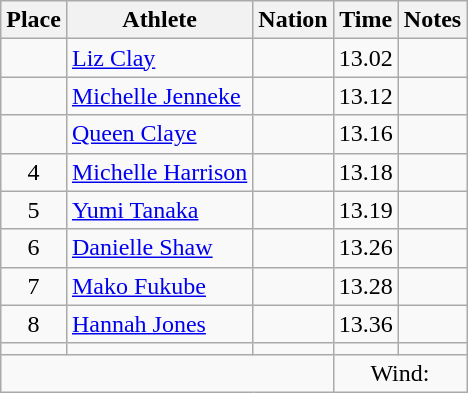<table class="wikitable mw-datatable sortable" style="text-align:center;">
<tr>
<th scope="col">Place</th>
<th scope="col">Athlete</th>
<th scope="col">Nation</th>
<th scope="col">Time</th>
<th scope="col">Notes</th>
</tr>
<tr>
<td></td>
<td align="left"><a href='#'>Liz Clay</a></td>
<td align="left"></td>
<td>13.02</td>
<td></td>
</tr>
<tr>
<td></td>
<td align="left"><a href='#'>Michelle Jenneke</a></td>
<td align="left"></td>
<td>13.12</td>
<td></td>
</tr>
<tr>
<td></td>
<td align="left"><a href='#'>Queen Claye</a></td>
<td align="left"></td>
<td>13.16</td>
<td></td>
</tr>
<tr>
<td>4</td>
<td align="left"><a href='#'>Michelle Harrison</a></td>
<td align="left"></td>
<td>13.18</td>
<td></td>
</tr>
<tr>
<td>5</td>
<td align="left"><a href='#'>Yumi Tanaka</a></td>
<td align="left"></td>
<td>13.19</td>
<td></td>
</tr>
<tr>
<td>6</td>
<td align="left"><a href='#'>Danielle Shaw</a></td>
<td align="left"></td>
<td>13.26</td>
<td></td>
</tr>
<tr>
<td>7</td>
<td align="left"><a href='#'>Mako Fukube</a></td>
<td align="left"></td>
<td>13.28</td>
<td></td>
</tr>
<tr>
<td>8</td>
<td align="left"><a href='#'>Hannah Jones</a></td>
<td align="left"></td>
<td>13.36</td>
<td></td>
</tr>
<tr>
<td></td>
<td align="left"></td>
<td align="left"></td>
<td></td>
<td></td>
</tr>
<tr class="sortbottom">
<td colspan="3"></td>
<td colspan="2">Wind: </td>
</tr>
</table>
